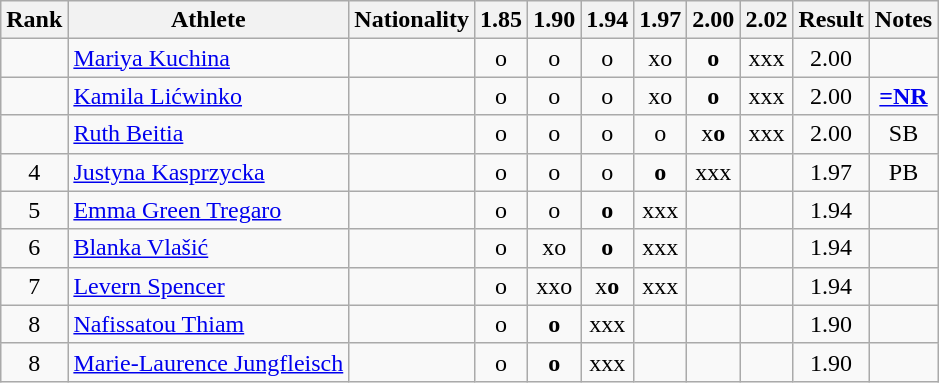<table class="wikitable sortable" style="text-align:center">
<tr>
<th>Rank</th>
<th>Athlete</th>
<th>Nationality</th>
<th>1.85</th>
<th>1.90</th>
<th>1.94</th>
<th>1.97</th>
<th>2.00</th>
<th>2.02</th>
<th>Result</th>
<th>Notes</th>
</tr>
<tr>
<td></td>
<td align=left><a href='#'>Mariya Kuchina</a></td>
<td align=left></td>
<td>o</td>
<td>o</td>
<td>o</td>
<td>xo</td>
<td><strong>o</strong></td>
<td>xxx</td>
<td>2.00</td>
<td></td>
</tr>
<tr>
<td></td>
<td align=left><a href='#'>Kamila Lićwinko</a></td>
<td align=left></td>
<td>o</td>
<td>o</td>
<td>o</td>
<td>xo</td>
<td><strong>o</strong></td>
<td>xxx</td>
<td>2.00</td>
<td><strong><a href='#'>=NR</a></strong></td>
</tr>
<tr>
<td></td>
<td align=left><a href='#'>Ruth Beitia</a></td>
<td align=left></td>
<td>o</td>
<td>o</td>
<td>o</td>
<td>o</td>
<td>x<strong>o</strong></td>
<td>xxx</td>
<td>2.00</td>
<td>SB</td>
</tr>
<tr>
<td>4</td>
<td align=left><a href='#'>Justyna Kasprzycka</a></td>
<td align=left></td>
<td>o</td>
<td>o</td>
<td>o</td>
<td><strong>o</strong></td>
<td>xxx</td>
<td></td>
<td>1.97</td>
<td>PB</td>
</tr>
<tr>
<td>5</td>
<td align=left><a href='#'>Emma Green Tregaro</a></td>
<td align=left></td>
<td>o</td>
<td>o</td>
<td><strong>o</strong></td>
<td>xxx</td>
<td></td>
<td></td>
<td>1.94</td>
<td></td>
</tr>
<tr>
<td>6</td>
<td align=left><a href='#'>Blanka Vlašić</a></td>
<td align=left></td>
<td>o</td>
<td>xo</td>
<td><strong>o</strong></td>
<td>xxx</td>
<td></td>
<td></td>
<td>1.94</td>
<td></td>
</tr>
<tr>
<td>7</td>
<td align=left><a href='#'>Levern Spencer</a></td>
<td align=left></td>
<td>o</td>
<td>xxo</td>
<td>x<strong>o</strong></td>
<td>xxx</td>
<td></td>
<td></td>
<td>1.94</td>
<td></td>
</tr>
<tr>
<td>8</td>
<td align=left><a href='#'>Nafissatou Thiam</a></td>
<td align=left></td>
<td>o</td>
<td><strong>o</strong></td>
<td>xxx</td>
<td></td>
<td></td>
<td></td>
<td>1.90</td>
<td></td>
</tr>
<tr>
<td>8</td>
<td align=left><a href='#'>Marie-Laurence Jungfleisch</a></td>
<td align=left></td>
<td>o</td>
<td><strong>o</strong></td>
<td>xxx</td>
<td></td>
<td></td>
<td></td>
<td>1.90</td>
<td></td>
</tr>
</table>
